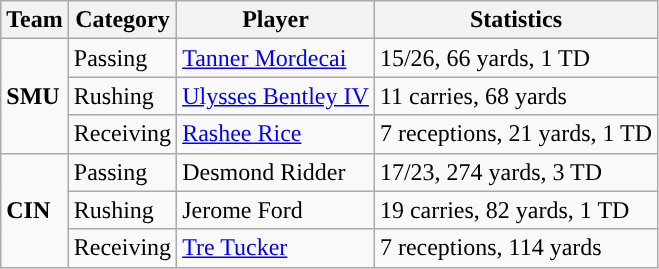<table class="wikitable" style="float: left;">
<tr>
<th>Team</th>
<th>Category</th>
<th>Player</th>
<th>Statistics</th>
</tr>
<tr>
<td rowspan=3><strong>SMU</strong></td>
<td>Passing</td>
<td><a href='#'>Tanner Mordecai</a></td>
<td>15/26, 66 yards, 1 TD</td>
</tr>
<tr>
<td>Rushing</td>
<td><a href='#'>Ulysses Bentley IV</a></td>
<td>11 carries, 68 yards</td>
</tr>
<tr>
<td>Receiving</td>
<td><a href='#'>Rashee Rice</a></td>
<td>7 receptions, 21 yards, 1 TD</td>
</tr>
<tr>
<td rowspan=3><strong>CIN</strong></td>
<td>Passing</td>
<td>Desmond Ridder</td>
<td>17/23, 274 yards, 3 TD</td>
</tr>
<tr>
<td>Rushing</td>
<td>Jerome Ford</td>
<td>19 carries, 82 yards, 1 TD</td>
</tr>
<tr>
<td>Receiving</td>
<td><a href='#'>Tre Tucker</a></td>
<td>7 receptions, 114 yards</td>
</tr>
</table>
